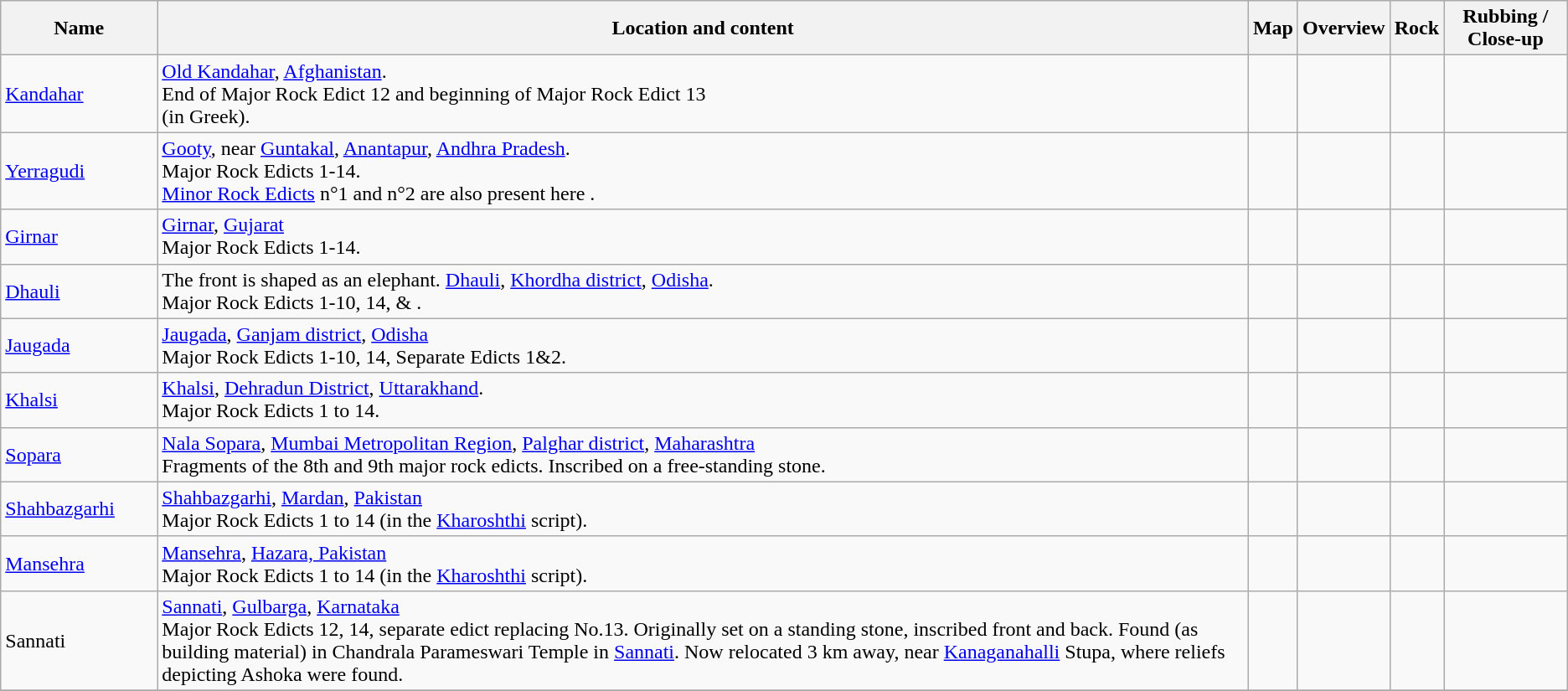<table class = "wikitable center">
<tr>
<th scope = "col" width = "10%">Name</th>
<th scope = "col">Location and content</th>
<th scope = "col">Map</th>
<th scope = "col">Overview</th>
<th scope = "col">Rock</th>
<th scope = "col">Rubbing / Close-up</th>
</tr>
<tr>
<td><a href='#'>Kandahar</a></td>
<td><a href='#'>Old Kandahar</a>, <a href='#'>Afghanistan</a>.<br>End of Major Rock Edict 12 and beginning of Major Rock Edict 13<br>(in Greek).<br></td>
<td><br></td>
<td></td>
<td></td>
<td></td>
</tr>
<tr>
<td><a href='#'>Yerragudi</a></td>
<td><a href='#'>Gooty</a>, near <a href='#'>Guntakal</a>, <a href='#'>Anantapur</a>, <a href='#'>Andhra Pradesh</a>.<br>Major Rock Edicts 1-14.<br><a href='#'>Minor Rock Edicts</a> n°1 and n°2 are also present here .<br></td>
<td><br></td>
<td></td>
<td></td>
<td></td>
</tr>
<tr>
<td><a href='#'>Girnar</a></td>
<td> <a href='#'>Girnar</a>, <a href='#'>Gujarat</a><br>Major Rock Edicts 1-14. <br></td>
<td><br></td>
<td></td>
<td></td>
<td></td>
</tr>
<tr>
<td><a href='#'>Dhauli</a></td>
<td>The front is shaped as an elephant. <a href='#'>Dhauli</a>, <a href='#'>Khordha district</a>, <a href='#'>Odisha</a>.<br>Major Rock Edicts 1-10, 14,  & . <br></td>
<td><br></td>
<td></td>
<td></td>
<td></td>
</tr>
<tr>
<td><a href='#'>Jaugada</a></td>
<td><a href='#'>Jaugada</a>, <a href='#'>Ganjam district</a>, <a href='#'>Odisha</a><br>Major Rock Edicts 1-10, 14, Separate Edicts 1&2. <br></td>
<td><br></td>
<td></td>
<td></td>
<td></td>
</tr>
<tr>
<td><a href='#'>Khalsi</a></td>
<td><a href='#'>Khalsi</a>, <a href='#'>Dehradun District</a>, <a href='#'>Uttarakhand</a>.<br>Major Rock Edicts 1 to 14. <br></td>
<td><br></td>
<td></td>
<td></td>
<td></td>
</tr>
<tr>
<td><a href='#'>Sopara</a></td>
<td><a href='#'>Nala Sopara</a>, <a href='#'>Mumbai Metropolitan Region</a>, <a href='#'>Palghar district</a>, <a href='#'>Maharashtra</a><br>Fragments of the 8th and 9th major rock edicts. Inscribed on a free-standing stone. <br></td>
<td><br></td>
<td></td>
<td></td>
<td></td>
</tr>
<tr>
<td><a href='#'>Shahbazgarhi</a></td>
<td><a href='#'>Shahbazgarhi</a>, <a href='#'>Mardan</a>, <a href='#'>Pakistan</a><br>Major Rock Edicts 1 to 14 (in the <a href='#'>Kharoshthi</a> script).<br></td>
<td><br></td>
<td></td>
<td></td>
<td></td>
</tr>
<tr>
<td><a href='#'>Mansehra</a></td>
<td><a href='#'>Mansehra</a>, <a href='#'>Hazara, Pakistan</a><br>Major Rock Edicts 1 to 14 (in the <a href='#'>Kharoshthi</a> script).<br></td>
<td><br></td>
<td></td>
<td></td>
<td></td>
</tr>
<tr>
<td>Sannati</td>
<td><a href='#'>Sannati</a>, <a href='#'>Gulbarga</a>, <a href='#'>Karnataka</a><br>Major Rock Edicts 12, 14, separate edict replacing No.13. Originally set on a standing stone, inscribed front and back. Found (as building material) in Chandrala Parameswari Temple in <a href='#'>Sannati</a>. Now relocated 3 km away, near <a href='#'>Kanaganahalli</a> Stupa, where reliefs depicting Ashoka were found.<br></td>
<td><br></td>
<td></td>
<td></td>
<td></td>
</tr>
<tr>
</tr>
</table>
